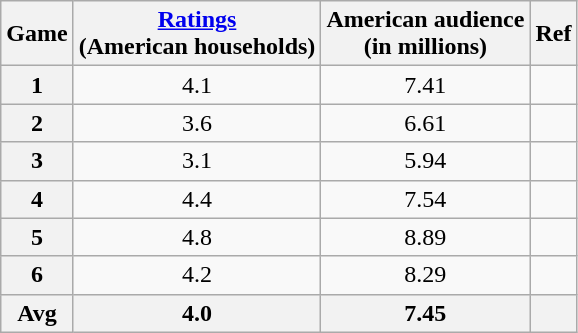<table class="wikitable sortable" style="text-align:center;">
<tr>
<th scope="col">Game</th>
<th scope="col"><a href='#'>Ratings</a><br>(American households)</th>
<th scope="col">American audience<br>(in millions)</th>
<th scope="col" class=unsortable>Ref</th>
</tr>
<tr>
<th scope="row">1</th>
<td>4.1</td>
<td>7.41</td>
<td></td>
</tr>
<tr>
<th scope="row">2</th>
<td>3.6</td>
<td>6.61</td>
<td></td>
</tr>
<tr>
<th scope="row">3</th>
<td>3.1</td>
<td>5.94</td>
<td></td>
</tr>
<tr>
<th scope="row">4</th>
<td>4.4</td>
<td>7.54</td>
<td></td>
</tr>
<tr>
<th scope="row">5</th>
<td>4.8</td>
<td>8.89</td>
<td></td>
</tr>
<tr>
<th scope="row">6</th>
<td>4.2</td>
<td>8.29</td>
<td></td>
</tr>
<tr class="sortbottom">
<th>Avg</th>
<th>4.0</th>
<th>7.45</th>
<th></th>
</tr>
</table>
